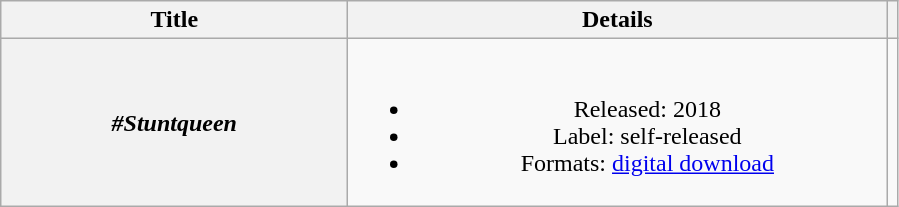<table class="wikitable plainrowheaders" style="text-align:center;">
<tr>
<th rowspan="1" style="width:14em;">Title</th>
<th rowspan="1" style="width:22em;">Details</th>
<th rowspan="1" style="text-align: center;"></th>
</tr>
<tr>
<th scope="row"><em>#Stuntqueen</em></th>
<td><br><ul><li>Released: 2018</li><li>Label: self-released</li><li>Formats: <a href='#'>digital download</a></li></ul></td>
<td style="text-align: center;"></td>
</tr>
</table>
